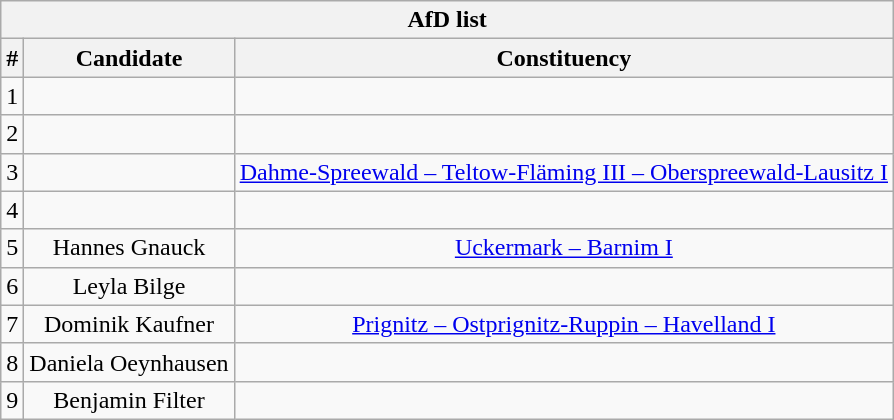<table class="wikitable mw-collapsible mw-collapsed" style="text-align:center">
<tr>
<th colspan=3>AfD list</th>
</tr>
<tr>
<th>#</th>
<th>Candidate</th>
<th>Constituency</th>
</tr>
<tr>
<td>1</td>
<td></td>
<td></td>
</tr>
<tr>
<td>2</td>
<td></td>
<td></td>
</tr>
<tr>
<td>3</td>
<td></td>
<td><a href='#'>Dahme-Spreewald – Teltow-Fläming III – Oberspreewald-Lausitz I</a></td>
</tr>
<tr>
<td>4</td>
<td></td>
<td></td>
</tr>
<tr>
<td>5</td>
<td>Hannes Gnauck</td>
<td><a href='#'>Uckermark – Barnim I</a></td>
</tr>
<tr>
<td>6</td>
<td>Leyla Bilge</td>
<td></td>
</tr>
<tr>
<td>7</td>
<td>Dominik Kaufner</td>
<td><a href='#'>Prignitz – Ostprignitz-Ruppin – Havelland I</a></td>
</tr>
<tr>
<td>8</td>
<td>Daniela Oeynhausen</td>
<td></td>
</tr>
<tr>
<td>9</td>
<td>Benjamin Filter</td>
<td></td>
</tr>
</table>
